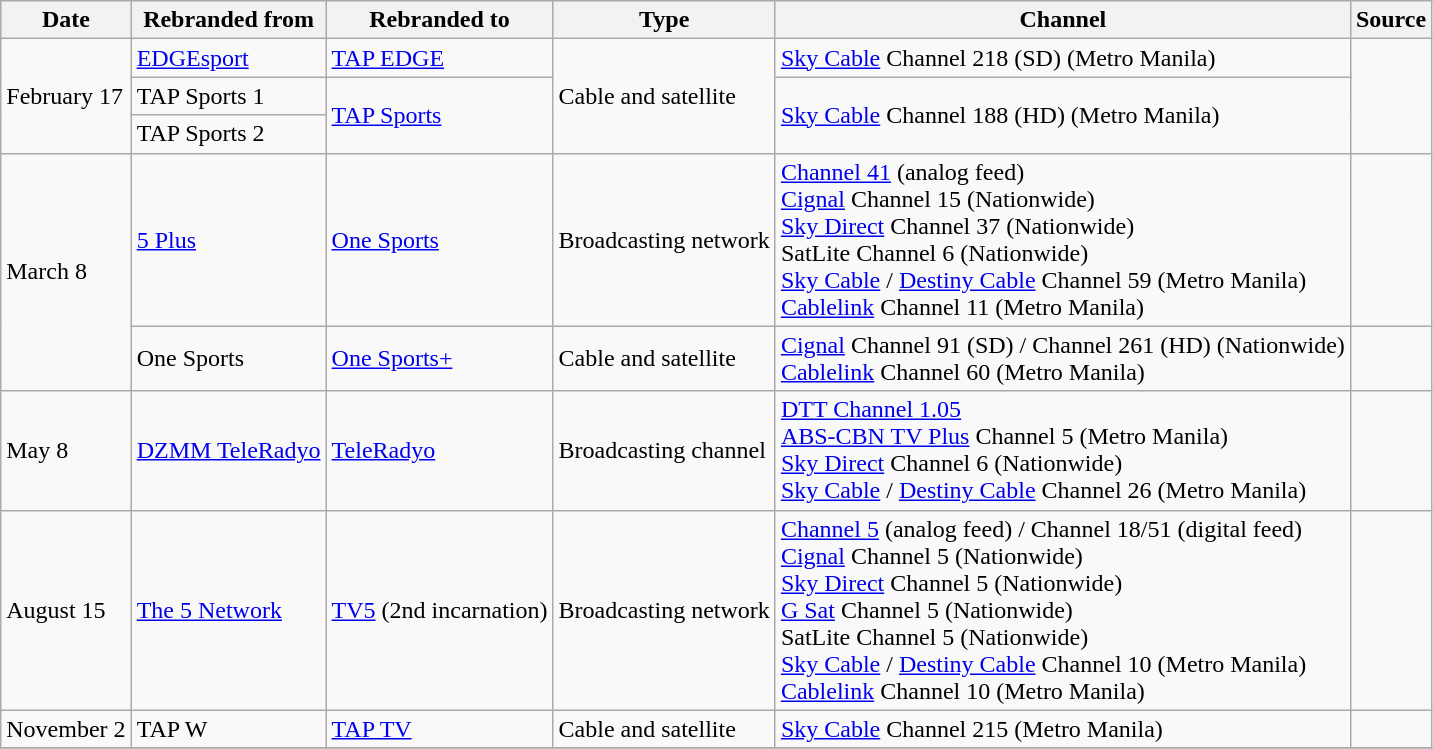<table class="wikitable">
<tr>
<th>Date</th>
<th>Rebranded from</th>
<th>Rebranded to</th>
<th>Type</th>
<th>Channel</th>
<th>Source</th>
</tr>
<tr>
<td rowspan="3">February 17</td>
<td><a href='#'>EDGEsport</a></td>
<td><a href='#'>TAP EDGE</a></td>
<td rowspan="3">Cable and satellite</td>
<td><a href='#'>Sky Cable</a> Channel 218 (SD) (Metro Manila)</td>
<td rowspan="3"></td>
</tr>
<tr>
<td>TAP Sports 1</td>
<td rowspan="2"><a href='#'>TAP Sports</a></td>
<td rowspan="2"><a href='#'>Sky Cable</a> Channel 188 (HD) (Metro Manila)</td>
</tr>
<tr>
<td>TAP Sports 2</td>
</tr>
<tr>
<td rowspan="2">March 8</td>
<td><a href='#'>5 Plus</a></td>
<td><a href='#'>One Sports</a></td>
<td>Broadcasting network</td>
<td><a href='#'>Channel 41</a> (analog feed)<br><a href='#'>Cignal</a> Channel 15 (Nationwide)<br><a href='#'>Sky Direct</a> Channel 37 (Nationwide)<br>SatLite Channel 6 (Nationwide)<br><a href='#'>Sky Cable</a> / <a href='#'>Destiny Cable</a> Channel 59 (Metro Manila)<br><a href='#'>Cablelink</a> Channel 11 (Metro Manila)</td>
<td></td>
</tr>
<tr>
<td>One Sports</td>
<td><a href='#'>One Sports+</a></td>
<td>Cable and satellite</td>
<td><a href='#'>Cignal</a> Channel 91 (SD) / Channel 261 (HD) (Nationwide)<br><a href='#'>Cablelink</a> Channel 60 (Metro Manila)</td>
<td></td>
</tr>
<tr>
<td>May 8</td>
<td><a href='#'>DZMM TeleRadyo</a></td>
<td><a href='#'>TeleRadyo</a></td>
<td>Broadcasting channel</td>
<td><a href='#'>DTT Channel 1.05</a><br><a href='#'>ABS-CBN TV Plus</a> Channel 5 (Metro Manila)<br><a href='#'>Sky Direct</a> Channel 6 (Nationwide)<br><a href='#'>Sky Cable</a> / <a href='#'>Destiny Cable</a> Channel 26 (Metro Manila)</td>
<td></td>
</tr>
<tr>
<td>August 15</td>
<td><a href='#'>The 5 Network</a></td>
<td><a href='#'>TV5</a> (2nd incarnation)</td>
<td>Broadcasting network</td>
<td><a href='#'>Channel 5</a> (analog feed) / Channel 18/51 (digital feed)<br><a href='#'>Cignal</a> Channel 5 (Nationwide)<br><a href='#'>Sky Direct</a> Channel 5 (Nationwide)<br><a href='#'>G Sat</a> Channel 5 (Nationwide)<br>SatLite Channel 5 (Nationwide)<br><a href='#'>Sky Cable</a> / <a href='#'>Destiny Cable</a> Channel 10 (Metro Manila)<br><a href='#'>Cablelink</a> Channel 10 (Metro Manila)</td>
<td></td>
</tr>
<tr>
<td>November 2</td>
<td>TAP W</td>
<td><a href='#'>TAP TV</a></td>
<td>Cable and satellite</td>
<td><a href='#'>Sky Cable</a> Channel 215 (Metro Manila)</td>
<td></td>
</tr>
<tr>
</tr>
</table>
